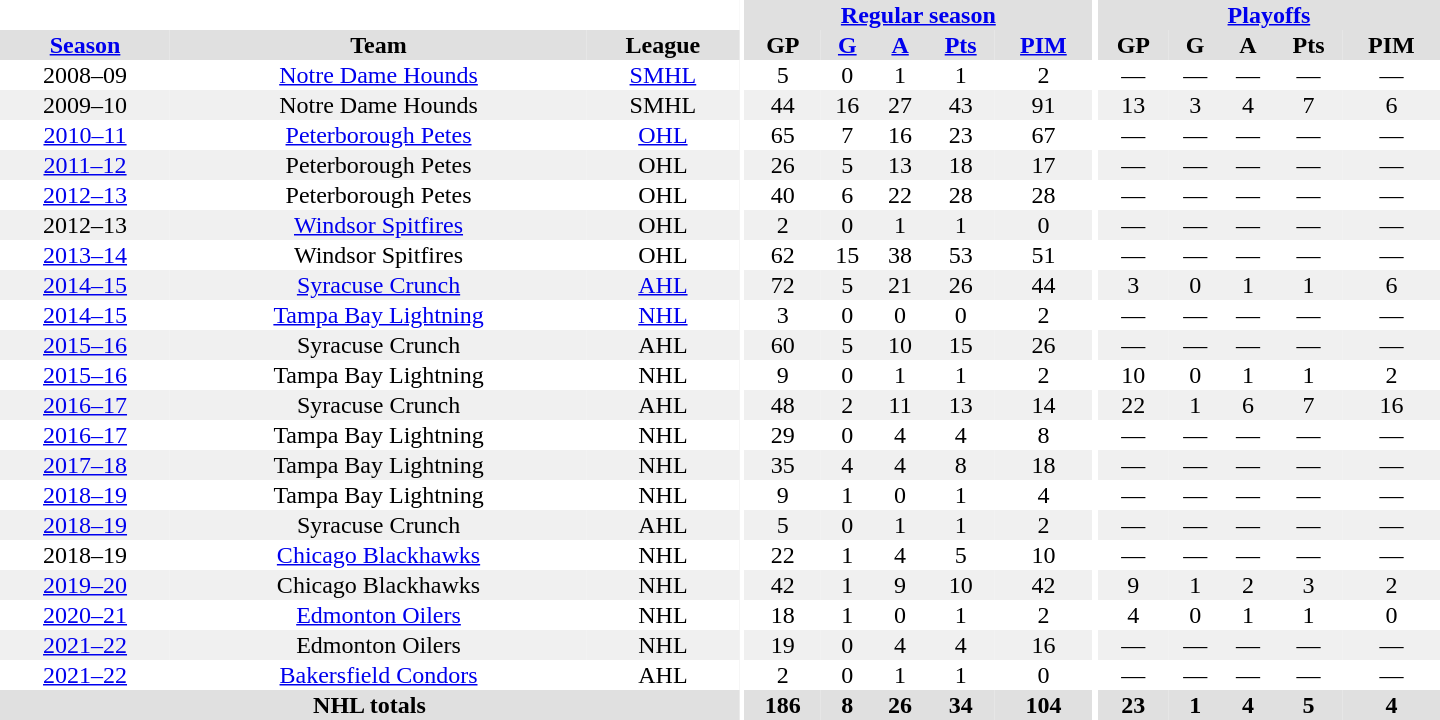<table border="0" cellpadding="1" cellspacing="0" style="text-align:center; width:60em">
<tr bgcolor="#e0e0e0">
<th colspan="3" bgcolor="#ffffff"></th>
<th rowspan="99" bgcolor="#ffffff"></th>
<th colspan="5"><a href='#'>Regular season</a></th>
<th rowspan="99" bgcolor="#ffffff"></th>
<th colspan="5"><a href='#'>Playoffs</a></th>
</tr>
<tr bgcolor="#e0e0e0">
<th><a href='#'>Season</a></th>
<th>Team</th>
<th>League</th>
<th>GP</th>
<th><a href='#'>G</a></th>
<th><a href='#'>A</a></th>
<th><a href='#'>Pts</a></th>
<th><a href='#'>PIM</a></th>
<th>GP</th>
<th>G</th>
<th>A</th>
<th>Pts</th>
<th>PIM</th>
</tr>
<tr>
<td>2008–09</td>
<td><a href='#'>Notre Dame Hounds</a></td>
<td><a href='#'>SMHL</a></td>
<td>5</td>
<td>0</td>
<td>1</td>
<td>1</td>
<td>2</td>
<td>—</td>
<td>—</td>
<td>—</td>
<td>—</td>
<td>—</td>
</tr>
<tr bgcolor="#f0f0f0">
<td>2009–10</td>
<td>Notre Dame Hounds</td>
<td>SMHL</td>
<td>44</td>
<td>16</td>
<td>27</td>
<td>43</td>
<td>91</td>
<td>13</td>
<td>3</td>
<td>4</td>
<td>7</td>
<td>6</td>
</tr>
<tr>
<td><a href='#'>2010–11</a></td>
<td><a href='#'>Peterborough Petes</a></td>
<td><a href='#'>OHL</a></td>
<td>65</td>
<td>7</td>
<td>16</td>
<td>23</td>
<td>67</td>
<td>—</td>
<td>—</td>
<td>—</td>
<td>—</td>
<td>—</td>
</tr>
<tr bgcolor="#f0f0f0">
<td><a href='#'>2011–12</a></td>
<td>Peterborough Petes</td>
<td>OHL</td>
<td>26</td>
<td>5</td>
<td>13</td>
<td>18</td>
<td>17</td>
<td>—</td>
<td>—</td>
<td>—</td>
<td>—</td>
<td>—</td>
</tr>
<tr>
<td><a href='#'>2012–13</a></td>
<td>Peterborough Petes</td>
<td>OHL</td>
<td>40</td>
<td>6</td>
<td>22</td>
<td>28</td>
<td>28</td>
<td>—</td>
<td>—</td>
<td>—</td>
<td>—</td>
<td>—</td>
</tr>
<tr bgcolor="#f0f0f0">
<td>2012–13</td>
<td><a href='#'>Windsor Spitfires</a></td>
<td>OHL</td>
<td>2</td>
<td>0</td>
<td>1</td>
<td>1</td>
<td>0</td>
<td>—</td>
<td>—</td>
<td>—</td>
<td>—</td>
<td>—</td>
</tr>
<tr>
<td><a href='#'>2013–14</a></td>
<td>Windsor Spitfires</td>
<td>OHL</td>
<td>62</td>
<td>15</td>
<td>38</td>
<td>53</td>
<td>51</td>
<td>—</td>
<td>—</td>
<td>—</td>
<td>—</td>
<td>—</td>
</tr>
<tr bgcolor="#f0f0f0">
<td><a href='#'>2014–15</a></td>
<td><a href='#'>Syracuse Crunch</a></td>
<td><a href='#'>AHL</a></td>
<td>72</td>
<td>5</td>
<td>21</td>
<td>26</td>
<td>44</td>
<td>3</td>
<td>0</td>
<td>1</td>
<td>1</td>
<td>6</td>
</tr>
<tr>
<td><a href='#'>2014–15</a></td>
<td><a href='#'>Tampa Bay Lightning</a></td>
<td><a href='#'>NHL</a></td>
<td>3</td>
<td>0</td>
<td>0</td>
<td>0</td>
<td>2</td>
<td>—</td>
<td>—</td>
<td>—</td>
<td>—</td>
<td>—</td>
</tr>
<tr bgcolor="#f0f0f0">
<td><a href='#'>2015–16</a></td>
<td>Syracuse Crunch</td>
<td>AHL</td>
<td>60</td>
<td>5</td>
<td>10</td>
<td>15</td>
<td>26</td>
<td>—</td>
<td>—</td>
<td>—</td>
<td>—</td>
<td>—</td>
</tr>
<tr>
<td><a href='#'>2015–16</a></td>
<td>Tampa Bay Lightning</td>
<td>NHL</td>
<td>9</td>
<td>0</td>
<td>1</td>
<td>1</td>
<td>2</td>
<td>10</td>
<td>0</td>
<td>1</td>
<td>1</td>
<td>2</td>
</tr>
<tr bgcolor="#f0f0f0">
<td><a href='#'>2016–17</a></td>
<td>Syracuse Crunch</td>
<td>AHL</td>
<td>48</td>
<td>2</td>
<td>11</td>
<td>13</td>
<td>14</td>
<td>22</td>
<td>1</td>
<td>6</td>
<td>7</td>
<td>16</td>
</tr>
<tr>
<td><a href='#'>2016–17</a></td>
<td>Tampa Bay Lightning</td>
<td>NHL</td>
<td>29</td>
<td>0</td>
<td>4</td>
<td>4</td>
<td>8</td>
<td>—</td>
<td>—</td>
<td>—</td>
<td>—</td>
<td>—</td>
</tr>
<tr bgcolor="#f0f0f0">
<td><a href='#'>2017–18</a></td>
<td>Tampa Bay Lightning</td>
<td>NHL</td>
<td>35</td>
<td>4</td>
<td>4</td>
<td>8</td>
<td>18</td>
<td>—</td>
<td>—</td>
<td>—</td>
<td>—</td>
<td>—</td>
</tr>
<tr>
<td><a href='#'>2018–19</a></td>
<td>Tampa Bay Lightning</td>
<td>NHL</td>
<td>9</td>
<td>1</td>
<td>0</td>
<td>1</td>
<td>4</td>
<td>—</td>
<td>—</td>
<td>—</td>
<td>—</td>
<td>—</td>
</tr>
<tr bgcolor="#f0f0f0">
<td><a href='#'>2018–19</a></td>
<td>Syracuse Crunch</td>
<td>AHL</td>
<td>5</td>
<td>0</td>
<td>1</td>
<td>1</td>
<td>2</td>
<td>—</td>
<td>—</td>
<td>—</td>
<td>—</td>
<td>—</td>
</tr>
<tr>
<td>2018–19</td>
<td><a href='#'>Chicago Blackhawks</a></td>
<td>NHL</td>
<td>22</td>
<td>1</td>
<td>4</td>
<td>5</td>
<td>10</td>
<td>—</td>
<td>—</td>
<td>—</td>
<td>—</td>
<td>—</td>
</tr>
<tr bgcolor="#f0f0f0">
<td><a href='#'>2019–20</a></td>
<td>Chicago Blackhawks</td>
<td>NHL</td>
<td>42</td>
<td>1</td>
<td>9</td>
<td>10</td>
<td>42</td>
<td>9</td>
<td>1</td>
<td>2</td>
<td>3</td>
<td>2</td>
</tr>
<tr>
<td><a href='#'>2020–21</a></td>
<td><a href='#'>Edmonton Oilers</a></td>
<td>NHL</td>
<td>18</td>
<td>1</td>
<td>0</td>
<td>1</td>
<td>2</td>
<td>4</td>
<td>0</td>
<td>1</td>
<td>1</td>
<td>0</td>
</tr>
<tr bgcolor="#f0f0f0">
<td><a href='#'>2021–22</a></td>
<td>Edmonton Oilers</td>
<td>NHL</td>
<td>19</td>
<td>0</td>
<td>4</td>
<td>4</td>
<td>16</td>
<td>—</td>
<td>—</td>
<td>—</td>
<td>—</td>
<td>—</td>
</tr>
<tr>
<td><a href='#'>2021–22</a></td>
<td><a href='#'>Bakersfield Condors</a></td>
<td>AHL</td>
<td>2</td>
<td>0</td>
<td>1</td>
<td>1</td>
<td>0</td>
<td>—</td>
<td>—</td>
<td>—</td>
<td>—</td>
<td>—</td>
</tr>
<tr bgcolor="#e0e0e0">
<th colspan="3">NHL totals</th>
<th>186</th>
<th>8</th>
<th>26</th>
<th>34</th>
<th>104</th>
<th>23</th>
<th>1</th>
<th>4</th>
<th>5</th>
<th>4</th>
</tr>
</table>
